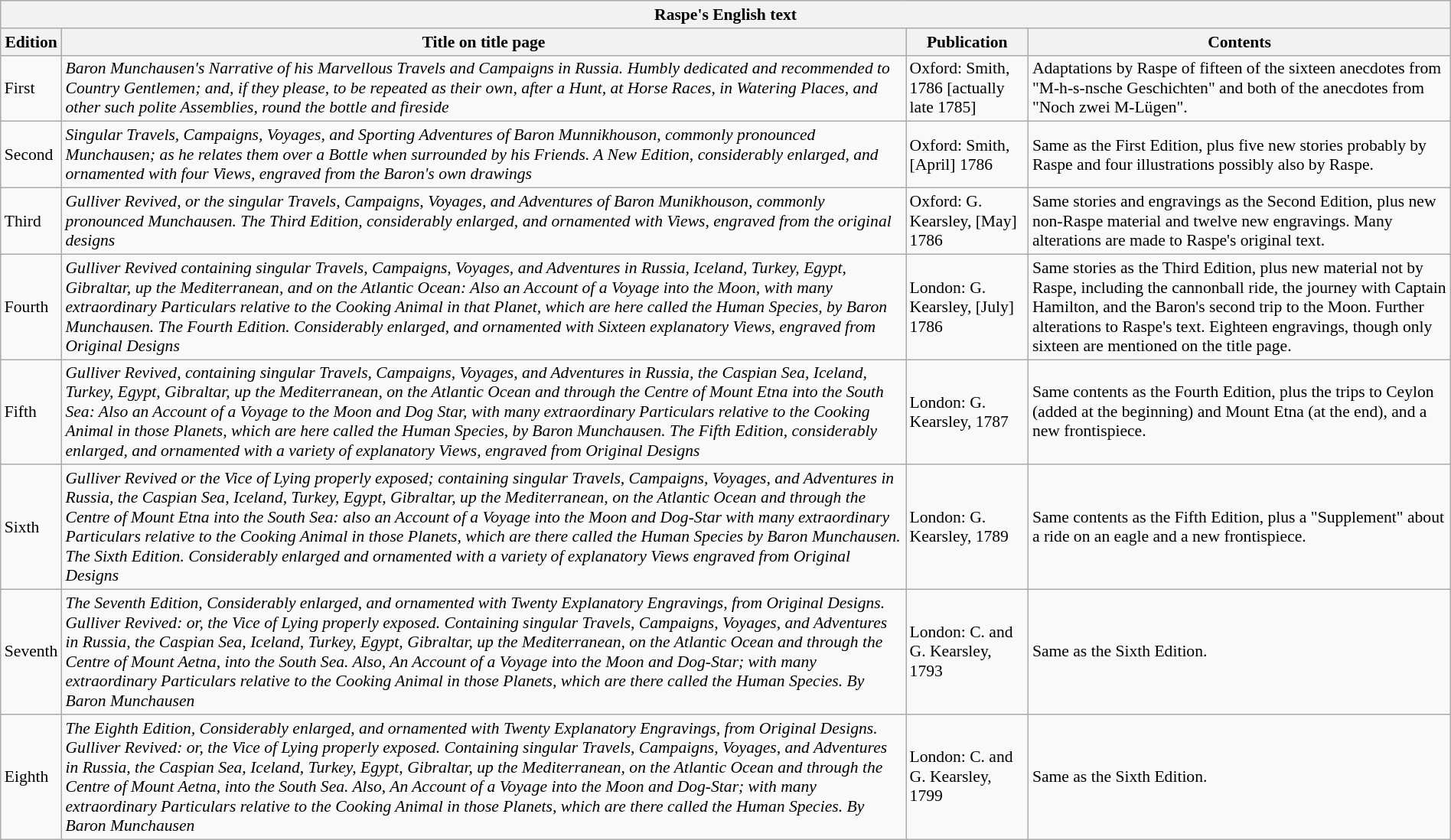<table class="wikitable" width="100%" style="font-size:90%">
<tr>
<th colspan="4">Raspe's English text</th>
</tr>
<tr>
<th>Edition</th>
<th>Title on title page</th>
<th>Publication</th>
<th>Contents</th>
</tr>
<tr>
<td>First</td>
<td><em>Baron Munchausen's Narrative of his Marvellous Travels and Campaigns in Russia. Humbly dedicated and recommended to Country Gentlemen; and, if they please, to be repeated as their own, after a Hunt, at Horse Races, in Watering Places, and other such polite Assemblies, round the bottle and fireside</em></td>
<td>Oxford: Smith, 1786 [actually late 1785]</td>
<td>Adaptations by Raspe of fifteen of the sixteen anecdotes from "M-h-s-nsche Geschichten" and both of the anecdotes from "Noch zwei M-Lügen".</td>
</tr>
<tr>
<td>Second</td>
<td><em>Singular Travels, Campaigns, Voyages, and Sporting Adventures of Baron Munnikhouson, commonly pronounced Munchausen; as he relates them over a Bottle when surrounded by his Friends. A New Edition, considerably enlarged, and ornamented with four Views, engraved from the Baron's own drawings</em></td>
<td>Oxford: Smith, [April] 1786</td>
<td>Same as the First Edition, plus five new stories probably by Raspe and four illustrations possibly also by Raspe.</td>
</tr>
<tr>
<td>Third</td>
<td><em>Gulliver Revived, or the singular Travels, Campaigns, Voyages, and Adventures of Baron Munikhouson, commonly pronounced Munchausen. The Third Edition, considerably enlarged, and ornamented with Views, engraved from the original designs</em></td>
<td>Oxford: G. Kearsley, [May] 1786</td>
<td>Same stories and engravings as the Second Edition, plus new non-Raspe material and twelve new engravings. Many alterations are made to Raspe's original text.</td>
</tr>
<tr>
<td>Fourth</td>
<td><em>Gulliver Revived containing singular Travels, Campaigns, Voyages, and Adventures in Russia, Iceland, Turkey, Egypt, Gibraltar, up the Mediterranean, and on the Atlantic Ocean: Also an Account of a Voyage into the Moon, with many extraordinary Particulars relative to the Cooking Animal in that Planet, which are here called the Human Species, by Baron Munchausen. The Fourth Edition. Considerably enlarged, and ornamented with Sixteen explanatory Views, engraved from Original Designs</em></td>
<td>London: G. Kearsley, [July] 1786</td>
<td>Same stories as the Third Edition, plus new material not by Raspe, including the cannonball ride, the journey with Captain Hamilton, and the Baron's second trip to the Moon. Further alterations to Raspe's text. Eighteen engravings, though only sixteen are mentioned on the title page.</td>
</tr>
<tr>
<td>Fifth</td>
<td><em>Gulliver Revived, containing singular Travels, Campaigns, Voyages, and Adventures in Russia, the Caspian Sea, Iceland, Turkey, Egypt, Gibraltar, up the Mediterranean, on the Atlantic Ocean and through the Centre of Mount Etna into the South Sea: Also an Account of a Voyage to the Moon and Dog Star, with many extraordinary Particulars relative to the Cooking Animal in those Planets, which are here called the Human Species, by Baron Munchausen. The Fifth Edition, considerably enlarged, and ornamented with a variety of explanatory Views, engraved from Original Designs</em></td>
<td>London: G. Kearsley, 1787</td>
<td>Same contents as the Fourth Edition, plus the trips to Ceylon (added at the beginning) and Mount Etna (at the end), and a new frontispiece.</td>
</tr>
<tr>
<td>Sixth</td>
<td><em>Gulliver Revived or the Vice of Lying properly exposed; containing singular Travels, Campaigns, Voyages, and Adventures in Russia, the Caspian Sea, Iceland, Turkey, Egypt, Gibraltar, up the Mediterranean, on the Atlantic Ocean and through the Centre of Mount Etna into the South Sea: also an Account of a Voyage into the Moon and Dog-Star with many extraordinary Particulars relative to the Cooking Animal in those Planets, which are there called the Human Species by Baron Munchausen. The Sixth Edition. Considerably enlarged and ornamented with a variety of explanatory Views engraved from Original Designs</em></td>
<td>London: G. Kearsley, 1789</td>
<td>Same contents as the Fifth Edition, plus a "Supplement" about a ride on an eagle and a new frontispiece.</td>
</tr>
<tr>
<td>Seventh</td>
<td><em>The Seventh Edition, Considerably enlarged, and ornamented with Twenty Explanatory Engravings, from Original Designs. Gulliver Revived: or, the Vice of Lying properly exposed. Containing singular Travels, Campaigns, Voyages, and Adventures in Russia, the Caspian Sea, Iceland, Turkey, Egypt, Gibraltar, up the Mediterranean, on the Atlantic Ocean and through the Centre of Mount Aetna, into the South Sea. Also, An Account of a Voyage into the Moon and Dog-Star; with many extraordinary Particulars relative to the Cooking Animal in those Planets, which are there called the Human Species. By Baron Munchausen</em></td>
<td>London: C. and G. Kearsley, 1793</td>
<td>Same as the Sixth Edition.</td>
</tr>
<tr>
<td>Eighth</td>
<td><em>The Eighth Edition, Considerably enlarged, and ornamented with Twenty Explanatory Engravings, from Original Designs. Gulliver Revived: or, the Vice of Lying properly exposed. Containing singular Travels, Campaigns, Voyages, and Adventures in Russia, the Caspian Sea, Iceland, Turkey, Egypt, Gibraltar, up the Mediterranean, on the Atlantic Ocean and through the Centre of Mount Aetna, into the South Sea. Also, An Account of a Voyage into the Moon and Dog-Star; with many extraordinary Particulars relative to the Cooking Animal in those Planets, which are there called the Human Species. By Baron Munchausen</em></td>
<td>London: C. and G. Kearsley, 1799</td>
<td>Same as the Sixth Edition.</td>
</tr>
</table>
